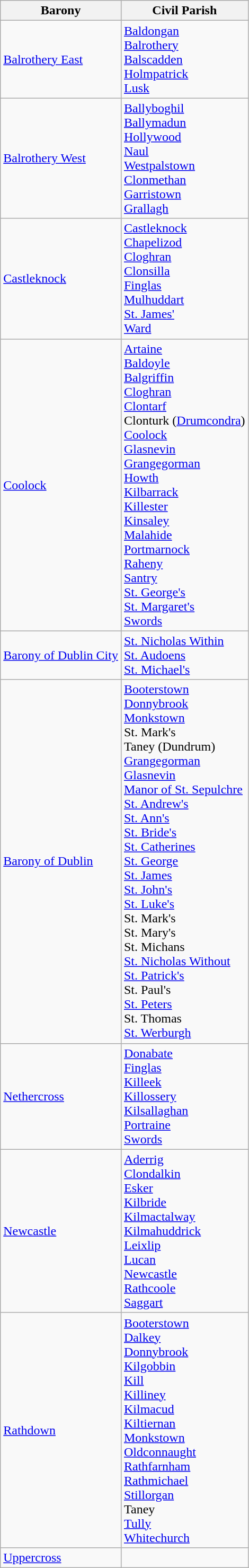<table class="wikitable">
<tr>
<th align=left>Barony</th>
<th align=left>Civil Parish</th>
</tr>
<tr>
<td><a href='#'>Balrothery East</a></td>
<td><a href='#'>Baldongan</a><br><a href='#'>Balrothery</a><br><a href='#'>Balscadden</a><br><a href='#'>Holmpatrick</a><br><a href='#'>Lusk</a></td>
</tr>
<tr>
<td><a href='#'>Balrothery West</a></td>
<td><a href='#'>Ballyboghil</a><br><a href='#'>Ballymadun</a><br><a href='#'>Hollywood</a><br><a href='#'>Naul</a><br><a href='#'>Westpalstown</a><br><a href='#'>Clonmethan</a><br><a href='#'>Garristown</a><br><a href='#'>Grallagh</a></td>
</tr>
<tr>
<td><a href='#'>Castleknock</a></td>
<td><a href='#'>Castleknock</a><br><a href='#'>Chapelizod</a><br><a href='#'>Cloghran</a><br><a href='#'>Clonsilla</a><br><a href='#'>Finglas</a><br><a href='#'>Mulhuddart</a><br><a href='#'>St. James'</a><br><a href='#'>Ward</a></td>
</tr>
<tr>
<td><a href='#'>Coolock</a></td>
<td><a href='#'>Artaine</a><br><a href='#'>Baldoyle</a><br><a href='#'>Balgriffin</a><br><a href='#'>Cloghran</a><br><a href='#'>Clontarf</a><br>Clonturk (<a href='#'>Drumcondra</a>)<br><a href='#'>Coolock</a><br><a href='#'>Glasnevin</a><br><a href='#'>Grangegorman</a><br><a href='#'>Howth</a><br><a href='#'>Kilbarrack</a><br><a href='#'>Killester</a><br><a href='#'>Kinsaley</a><br><a href='#'>Malahide</a><br><a href='#'>Portmarnock</a><br><a href='#'>Raheny</a><br><a href='#'>Santry</a><br><a href='#'>St. George's</a><br><a href='#'>St. Margaret's</a><br><a href='#'>Swords</a></td>
</tr>
<tr>
<td><a href='#'>Barony of Dublin City</a></td>
<td><a href='#'>St. Nicholas Within</a><br><a href='#'>St. Audoens</a><br><a href='#'>St. Michael's</a></td>
</tr>
<tr>
<td><a href='#'>Barony of Dublin</a></td>
<td><a href='#'>Booterstown</a><br><a href='#'>Donnybrook</a><br><a href='#'>Monkstown</a><br>St. Mark's<br>Taney (Dundrum)<br><a href='#'>Grangegorman</a><br><a href='#'>Glasnevin</a><br><a href='#'>Manor of St. Sepulchre</a><br><a href='#'>St. Andrew's</a><br><a href='#'>St. Ann's</a><br><a href='#'>St. Bride's</a><br><a href='#'>St. Catherines</a><br><a href='#'>St. George</a><br><a href='#'>St. James</a><br><a href='#'>St. John's</a><br><a href='#'>St. Luke's</a><br>St. Mark's<br>St. Mary's<br>St. Michans<br><a href='#'>St. Nicholas Without</a><br><a href='#'>St. Patrick's</a><br>St. Paul's<br><a href='#'>St. Peters</a><br>St. Thomas<br><a href='#'>St. Werburgh</a></td>
</tr>
<tr>
<td><a href='#'>Nethercross</a></td>
<td><a href='#'>Donabate</a><br><a href='#'>Finglas</a><br><a href='#'>Killeek</a><br><a href='#'>Killossery</a><br><a href='#'>Kilsallaghan</a><br><a href='#'>Portraine</a><br><a href='#'>Swords</a></td>
</tr>
<tr>
<td><a href='#'>Newcastle</a></td>
<td><a href='#'>Aderrig</a><br><a href='#'>Clondalkin</a><br><a href='#'>Esker</a><br><a href='#'>Kilbride</a><br><a href='#'>Kilmactalway</a><br><a href='#'>Kilmahuddrick</a><br><a href='#'>Leixlip</a><br><a href='#'>Lucan</a><br><a href='#'>Newcastle</a><br><a href='#'>Rathcoole</a><br><a href='#'>Saggart</a></td>
</tr>
<tr>
<td><a href='#'>Rathdown</a></td>
<td><a href='#'>Booterstown</a><br><a href='#'>Dalkey</a><br><a href='#'>Donnybrook</a><br><a href='#'>Kilgobbin</a><br><a href='#'>Kill</a><br><a href='#'>Killiney</a><br><a href='#'>Kilmacud</a><br><a href='#'>Kiltiernan</a><br><a href='#'>Monkstown</a><br><a href='#'>Oldconnaught</a><br><a href='#'>Rathfarnham</a><br><a href='#'>Rathmichael</a><br><a href='#'>Stillorgan</a><br>Taney<br><a href='#'>Tully</a><br><a href='#'>Whitechurch</a></td>
</tr>
<tr>
<td><a href='#'>Uppercross</a></td>
<td></td>
</tr>
</table>
